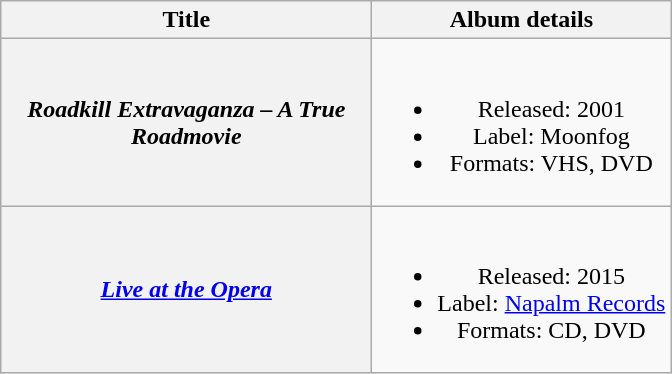<table class="wikitable plainrowheaders" style="text-align:center;">
<tr>
<th scope="col" style="width:15em;">Title</th>
<th scope="col">Album details</th>
</tr>
<tr>
<th scope="row"><em>Roadkill Extravaganza – A True Roadmovie</em></th>
<td><br><ul><li>Released: 2001</li><li>Label: Moonfog</li><li>Formats: VHS, DVD</li></ul></td>
</tr>
<tr>
<th scope="row"><em><a href='#'>Live at the Opera</a></em></th>
<td><br><ul><li>Released: 2015</li><li>Label: <a href='#'>Napalm Records</a></li><li>Formats: CD, DVD</li></ul></td>
</tr>
</table>
